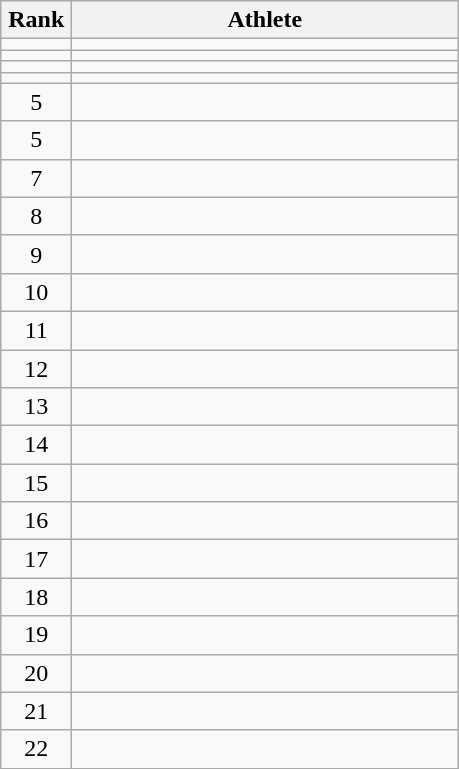<table class="wikitable" style="text-align: center;">
<tr>
<th width=40>Rank</th>
<th width=250>Athlete</th>
</tr>
<tr>
<td></td>
<td align="left"></td>
</tr>
<tr>
<td></td>
<td align="left"></td>
</tr>
<tr>
<td></td>
<td align="left"></td>
</tr>
<tr>
<td></td>
<td align="left"></td>
</tr>
<tr>
<td>5</td>
<td align="left"></td>
</tr>
<tr>
<td>5</td>
<td align="left"></td>
</tr>
<tr>
<td>7</td>
<td align="left"></td>
</tr>
<tr>
<td>8</td>
<td align="left"></td>
</tr>
<tr>
<td>9</td>
<td align="left"></td>
</tr>
<tr>
<td>10</td>
<td align="left"></td>
</tr>
<tr>
<td>11</td>
<td align="left"></td>
</tr>
<tr>
<td>12</td>
<td align="left"></td>
</tr>
<tr>
<td>13</td>
<td align="left"></td>
</tr>
<tr>
<td>14</td>
<td align="left"></td>
</tr>
<tr>
<td>15</td>
<td align="left"></td>
</tr>
<tr>
<td>16</td>
<td align="left"></td>
</tr>
<tr>
<td>17</td>
<td align="left"></td>
</tr>
<tr>
<td>18</td>
<td align="left"></td>
</tr>
<tr>
<td>19</td>
<td align="left"></td>
</tr>
<tr>
<td>20</td>
<td align="left"></td>
</tr>
<tr>
<td>21</td>
<td align="left"></td>
</tr>
<tr>
<td>22</td>
<td align="left"></td>
</tr>
</table>
